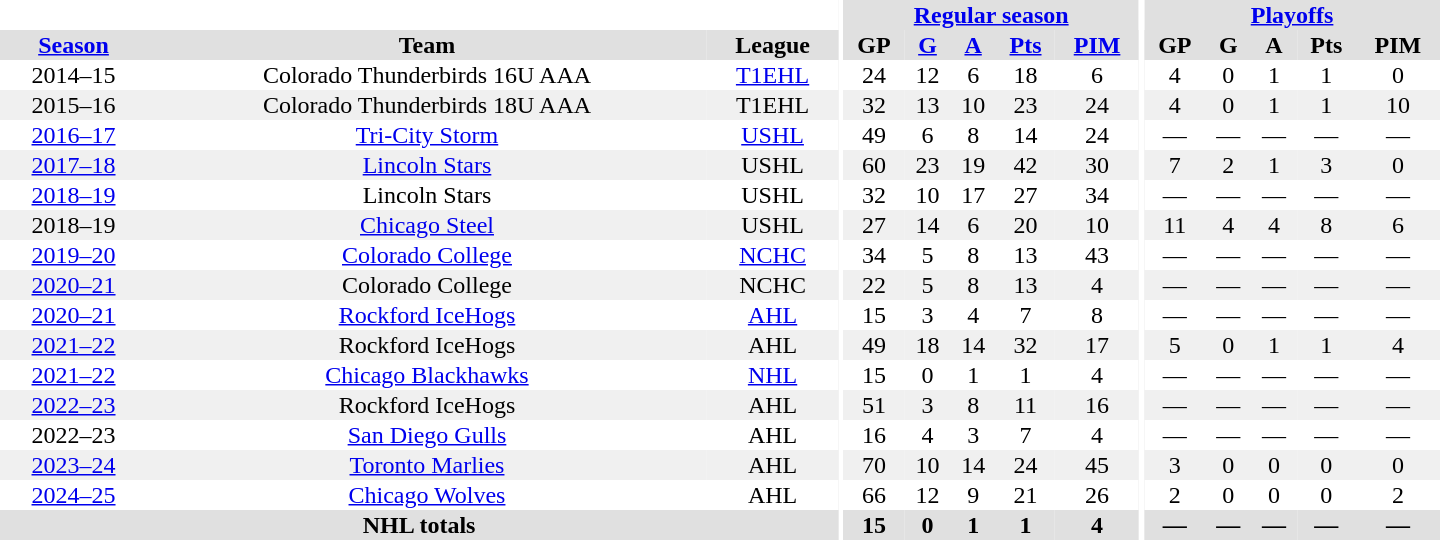<table border="0" cellpadding="1" cellspacing="0" style="text-align:center; width:60em">
<tr bgcolor="#e0e0e0">
<th colspan="3" bgcolor="#ffffff"></th>
<th rowspan="99" bgcolor="#ffffff"></th>
<th colspan="5"><a href='#'>Regular season</a></th>
<th rowspan="99" bgcolor="#ffffff"></th>
<th colspan="5"><a href='#'>Playoffs</a></th>
</tr>
<tr bgcolor="#e0e0e0">
<th><a href='#'>Season</a></th>
<th>Team</th>
<th>League</th>
<th>GP</th>
<th><a href='#'>G</a></th>
<th><a href='#'>A</a></th>
<th><a href='#'>Pts</a></th>
<th><a href='#'>PIM</a></th>
<th>GP</th>
<th>G</th>
<th>A</th>
<th>Pts</th>
<th>PIM</th>
</tr>
<tr>
<td>2014–15</td>
<td>Colorado Thunderbirds 16U AAA</td>
<td><a href='#'>T1EHL</a></td>
<td>24</td>
<td>12</td>
<td>6</td>
<td>18</td>
<td>6</td>
<td>4</td>
<td>0</td>
<td>1</td>
<td>1</td>
<td>0</td>
</tr>
<tr bgcolor="#f0f0f0">
<td>2015–16</td>
<td>Colorado Thunderbirds 18U AAA</td>
<td>T1EHL</td>
<td>32</td>
<td>13</td>
<td>10</td>
<td>23</td>
<td>24</td>
<td>4</td>
<td>0</td>
<td>1</td>
<td>1</td>
<td>10</td>
</tr>
<tr>
<td><a href='#'>2016–17</a></td>
<td><a href='#'>Tri-City Storm</a></td>
<td><a href='#'>USHL</a></td>
<td>49</td>
<td>6</td>
<td>8</td>
<td>14</td>
<td>24</td>
<td>—</td>
<td>—</td>
<td>—</td>
<td>—</td>
<td>—</td>
</tr>
<tr bgcolor="#f0f0f0">
<td><a href='#'>2017–18</a></td>
<td><a href='#'>Lincoln Stars</a></td>
<td>USHL</td>
<td>60</td>
<td>23</td>
<td>19</td>
<td>42</td>
<td>30</td>
<td>7</td>
<td>2</td>
<td>1</td>
<td>3</td>
<td>0</td>
</tr>
<tr>
<td><a href='#'>2018–19</a></td>
<td>Lincoln Stars</td>
<td>USHL</td>
<td>32</td>
<td>10</td>
<td>17</td>
<td>27</td>
<td>34</td>
<td>—</td>
<td>—</td>
<td>—</td>
<td>—</td>
<td>—</td>
</tr>
<tr bgcolor="#f0f0f0">
<td>2018–19</td>
<td><a href='#'>Chicago Steel</a></td>
<td>USHL</td>
<td>27</td>
<td>14</td>
<td>6</td>
<td>20</td>
<td>10</td>
<td>11</td>
<td>4</td>
<td>4</td>
<td>8</td>
<td>6</td>
</tr>
<tr>
<td><a href='#'>2019–20</a></td>
<td><a href='#'>Colorado College</a></td>
<td><a href='#'>NCHC</a></td>
<td>34</td>
<td>5</td>
<td>8</td>
<td>13</td>
<td>43</td>
<td>—</td>
<td>—</td>
<td>—</td>
<td>—</td>
<td>—</td>
</tr>
<tr bgcolor="#f0f0f0">
<td><a href='#'>2020–21</a></td>
<td>Colorado College</td>
<td>NCHC</td>
<td>22</td>
<td>5</td>
<td>8</td>
<td>13</td>
<td>4</td>
<td>—</td>
<td>—</td>
<td>—</td>
<td>—</td>
<td>—</td>
</tr>
<tr>
<td><a href='#'>2020–21</a></td>
<td><a href='#'>Rockford IceHogs</a></td>
<td><a href='#'>AHL</a></td>
<td>15</td>
<td>3</td>
<td>4</td>
<td>7</td>
<td>8</td>
<td>—</td>
<td>—</td>
<td>—</td>
<td>—</td>
<td>—</td>
</tr>
<tr bgcolor="#f0f0f0">
<td><a href='#'>2021–22</a></td>
<td>Rockford IceHogs</td>
<td>AHL</td>
<td>49</td>
<td>18</td>
<td>14</td>
<td>32</td>
<td>17</td>
<td>5</td>
<td>0</td>
<td>1</td>
<td>1</td>
<td>4</td>
</tr>
<tr>
<td><a href='#'>2021–22</a></td>
<td><a href='#'>Chicago Blackhawks</a></td>
<td><a href='#'>NHL</a></td>
<td>15</td>
<td>0</td>
<td>1</td>
<td>1</td>
<td>4</td>
<td>—</td>
<td>—</td>
<td>—</td>
<td>—</td>
<td>—</td>
</tr>
<tr bgcolor="#f0f0f0">
<td><a href='#'>2022–23</a></td>
<td>Rockford IceHogs</td>
<td>AHL</td>
<td>51</td>
<td>3</td>
<td>8</td>
<td>11</td>
<td>16</td>
<td>—</td>
<td>—</td>
<td>—</td>
<td>—</td>
<td>—</td>
</tr>
<tr>
<td>2022–23</td>
<td><a href='#'>San Diego Gulls</a></td>
<td>AHL</td>
<td>16</td>
<td>4</td>
<td>3</td>
<td>7</td>
<td>4</td>
<td>—</td>
<td>—</td>
<td>—</td>
<td>—</td>
<td>—</td>
</tr>
<tr bgcolor="#f0f0f0">
<td><a href='#'>2023–24</a></td>
<td><a href='#'>Toronto Marlies</a></td>
<td>AHL</td>
<td>70</td>
<td>10</td>
<td>14</td>
<td>24</td>
<td>45</td>
<td>3</td>
<td>0</td>
<td>0</td>
<td>0</td>
<td>0</td>
</tr>
<tr>
<td><a href='#'>2024–25</a></td>
<td><a href='#'>Chicago Wolves</a></td>
<td>AHL</td>
<td>66</td>
<td>12</td>
<td>9</td>
<td>21</td>
<td>26</td>
<td>2</td>
<td>0</td>
<td>0</td>
<td>0</td>
<td>2</td>
</tr>
<tr bgcolor="#e0e0e0">
<th colspan="3">NHL totals</th>
<th>15</th>
<th>0</th>
<th>1</th>
<th>1</th>
<th>4</th>
<th>—</th>
<th>—</th>
<th>—</th>
<th>—</th>
<th>—</th>
</tr>
</table>
